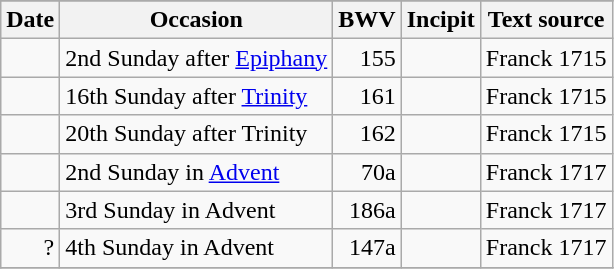<table class="wikitable sortable plainrowheaders">
<tr>
</tr>
<tr>
<th scope="col">Date</th>
<th scope="col">Occasion</th>
<th scope="col">BWV</th>
<th scope="col">Incipit</th>
<th scope="col">Text source</th>
</tr>
<tr>
<td scope="row" style="text-align: right;"></td>
<td> 2nd Sunday after <a href='#'>Epiphany</a></td>
<td scope="row" style="text-align: right;">155</td>
<td></td>
<td>Franck 1715</td>
</tr>
<tr>
<td scope="row" style="text-align: right;"></td>
<td> 16th Sunday after <a href='#'>Trinity</a></td>
<td scope="row" style="text-align: right;">161</td>
<td></td>
<td>Franck 1715</td>
</tr>
<tr>
<td scope="row" style="text-align: right;"></td>
<td> 20th Sunday after Trinity</td>
<td scope="row" style="text-align: right;">162</td>
<td></td>
<td>Franck 1715</td>
</tr>
<tr>
<td scope="row" style="text-align: right;"></td>
<td> 2nd Sunday in <a href='#'>Advent</a></td>
<td scope="row" style="text-align: right;">70a</td>
<td></td>
<td>Franck 1717</td>
</tr>
<tr>
<td scope="row" style="text-align: right;"></td>
<td> 3rd Sunday in Advent</td>
<td scope="row" style="text-align: right;"> 186a</td>
<td></td>
<td>Franck 1717</td>
</tr>
<tr>
<td scope="row" style="text-align: right;">?</td>
<td> 4th Sunday in Advent</td>
<td scope="row" style="text-align: right;"> 147a</td>
<td></td>
<td>Franck 1717</td>
</tr>
<tr>
</tr>
</table>
